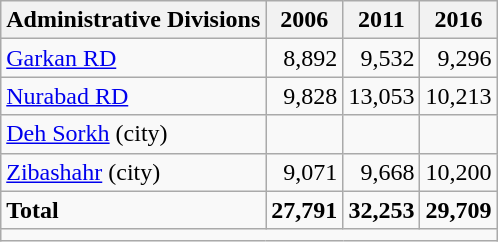<table class="wikitable">
<tr>
<th>Administrative Divisions</th>
<th>2006</th>
<th>2011</th>
<th>2016</th>
</tr>
<tr>
<td><a href='#'>Garkan RD</a></td>
<td style="text-align: right;">8,892</td>
<td style="text-align: right;">9,532</td>
<td style="text-align: right;">9,296</td>
</tr>
<tr>
<td><a href='#'>Nurabad RD</a></td>
<td style="text-align: right;">9,828</td>
<td style="text-align: right;">13,053</td>
<td style="text-align: right;">10,213</td>
</tr>
<tr>
<td><a href='#'>Deh Sorkh</a> (city)</td>
<td style="text-align: right;"></td>
<td style="text-align: right;"></td>
<td style="text-align: right;"></td>
</tr>
<tr>
<td><a href='#'>Zibashahr</a> (city)</td>
<td style="text-align: right;">9,071</td>
<td style="text-align: right;">9,668</td>
<td style="text-align: right;">10,200</td>
</tr>
<tr>
<td><strong>Total</strong></td>
<td style="text-align: right;"><strong>27,791</strong></td>
<td style="text-align: right;"><strong>32,253</strong></td>
<td style="text-align: right;"><strong>29,709</strong></td>
</tr>
<tr>
<td colspan=4></td>
</tr>
</table>
